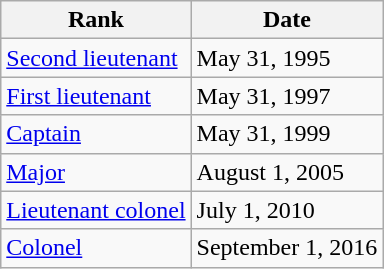<table class="wikitable">
<tr>
<th>Rank</th>
<th>Date</th>
</tr>
<tr>
<td> <a href='#'>Second lieutenant</a></td>
<td>May 31, 1995</td>
</tr>
<tr>
<td> <a href='#'>First lieutenant</a></td>
<td>May 31, 1997</td>
</tr>
<tr>
<td> <a href='#'>Captain</a></td>
<td>May 31, 1999</td>
</tr>
<tr>
<td> <a href='#'>Major</a></td>
<td>August 1, 2005</td>
</tr>
<tr>
<td> <a href='#'>Lieutenant colonel</a></td>
<td>July 1, 2010</td>
</tr>
<tr>
<td> <a href='#'>Colonel</a></td>
<td>September 1, 2016</td>
</tr>
</table>
